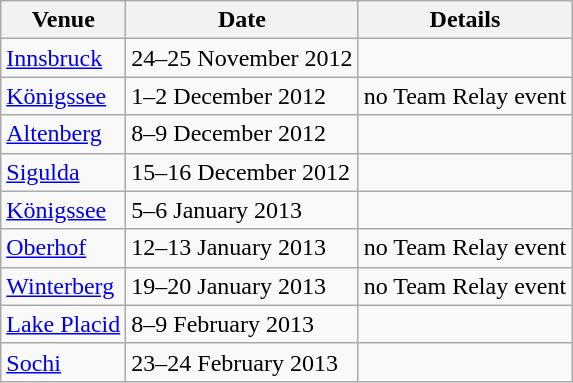<table class= wikitable>
<tr>
<th>Venue</th>
<th>Date</th>
<th>Details</th>
</tr>
<tr>
<td> <a href='#'>Innsbruck</a></td>
<td>24–25 November 2012</td>
<td></td>
</tr>
<tr>
<td> <a href='#'>Königssee</a></td>
<td>1–2 December 2012</td>
<td>no Team Relay event</td>
</tr>
<tr>
<td> <a href='#'>Altenberg</a></td>
<td>8–9 December 2012</td>
<td></td>
</tr>
<tr>
<td> <a href='#'>Sigulda</a></td>
<td>15–16 December 2012</td>
<td></td>
</tr>
<tr>
<td> <a href='#'>Königssee</a></td>
<td>5–6 January 2013</td>
<td></td>
</tr>
<tr>
<td> <a href='#'>Oberhof</a></td>
<td>12–13 January 2013</td>
<td>no Team Relay event</td>
</tr>
<tr>
<td> <a href='#'>Winterberg</a></td>
<td>19–20 January 2013</td>
<td>no Team Relay event</td>
</tr>
<tr>
<td> <a href='#'>Lake Placid</a></td>
<td>8–9 February 2013</td>
<td></td>
</tr>
<tr>
<td> <a href='#'>Sochi</a></td>
<td>23–24 February 2013</td>
<td></td>
</tr>
</table>
